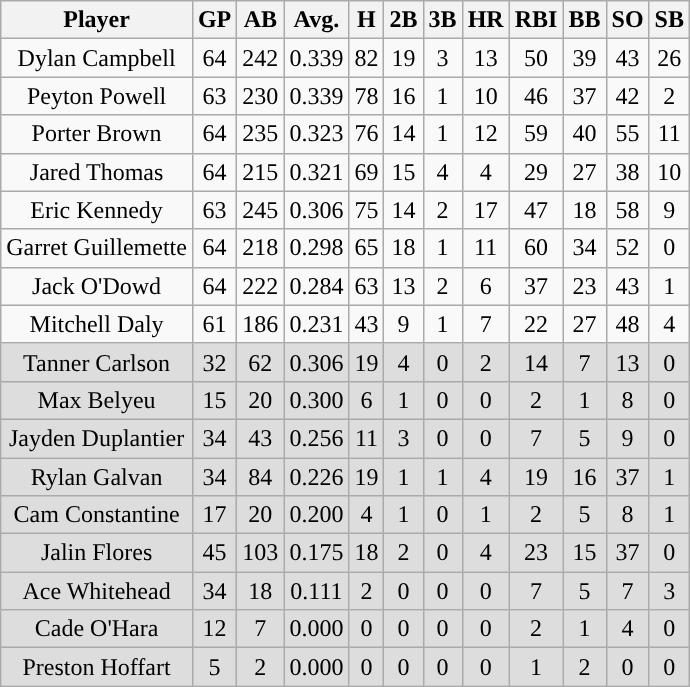<table class="wikitable sortable">
<tr>
<th>Player</th>
<th>GP</th>
<th>AB</th>
<th>Avg.</th>
<th>H</th>
<th>2B</th>
<th>3B</th>
<th>HR</th>
<th>RBI</th>
<th>BB</th>
<th>SO</th>
<th>SB</th>
</tr>
<tr style="text-align:center;">
<td>Dylan Campbell</td>
<td>64</td>
<td>242</td>
<td>0.339</td>
<td>82</td>
<td>19</td>
<td>3</td>
<td>13</td>
<td>50</td>
<td>39</td>
<td>43</td>
<td>26</td>
</tr>
<tr style="text-align:center;">
<td>Peyton Powell</td>
<td>63</td>
<td>230</td>
<td>0.339</td>
<td>78</td>
<td>16</td>
<td>1</td>
<td>10</td>
<td>46</td>
<td>37</td>
<td>42</td>
<td>2</td>
</tr>
<tr style="text-align:center;">
<td>Porter Brown</td>
<td>64</td>
<td>235</td>
<td>0.323</td>
<td>76</td>
<td>14</td>
<td>1</td>
<td>12</td>
<td>59</td>
<td>40</td>
<td>55</td>
<td>11</td>
</tr>
<tr style="text-align:center;">
<td>Jared Thomas</td>
<td>64</td>
<td>215</td>
<td>0.321</td>
<td>69</td>
<td>15</td>
<td>4</td>
<td>4</td>
<td>29</td>
<td>27</td>
<td>38</td>
<td>10</td>
</tr>
<tr style="text-align:center;">
<td>Eric Kennedy</td>
<td>63</td>
<td>245</td>
<td>0.306</td>
<td>75</td>
<td>14</td>
<td>2</td>
<td>17</td>
<td>47</td>
<td>18</td>
<td>58</td>
<td>9</td>
</tr>
<tr style="text-align:center;">
<td>Garret Guillemette</td>
<td>64</td>
<td>218</td>
<td>0.298</td>
<td>65</td>
<td>18</td>
<td>1</td>
<td>11</td>
<td>60</td>
<td>34</td>
<td>52</td>
<td>0</td>
</tr>
<tr style="text-align:center;">
<td>Jack O'Dowd</td>
<td>64</td>
<td>222</td>
<td>0.284</td>
<td>63</td>
<td>13</td>
<td>2</td>
<td>6</td>
<td>37</td>
<td>23</td>
<td>43</td>
<td>1</td>
</tr>
<tr style="text-align:center;">
<td>Mitchell Daly</td>
<td>61</td>
<td>186</td>
<td>0.231</td>
<td>43</td>
<td>9</td>
<td>1</td>
<td>7</td>
<td>22</td>
<td>27</td>
<td>48</td>
<td>4</td>
</tr>
<tr style="background:#dddddd; text-align:center;">
<td>Tanner Carlson</td>
<td>32</td>
<td>62</td>
<td>0.306</td>
<td>19</td>
<td>4</td>
<td>0</td>
<td>2</td>
<td>14</td>
<td>7</td>
<td>13</td>
<td>0</td>
</tr>
<tr style="background:#dddddd; text-align:center;">
<td>Max Belyeu</td>
<td>15</td>
<td>20</td>
<td>0.300</td>
<td>6</td>
<td>1</td>
<td>0</td>
<td>0</td>
<td>2</td>
<td>1</td>
<td>8</td>
<td>0</td>
</tr>
<tr style="background:#dddddd; text-align:center;">
<td>Jayden Duplantier</td>
<td>34</td>
<td>43</td>
<td>0.256</td>
<td>11</td>
<td>3</td>
<td>0</td>
<td>0</td>
<td>7</td>
<td>5</td>
<td>9</td>
<td>0</td>
</tr>
<tr style="background:#dddddd; text-align:center;">
<td>Rylan Galvan</td>
<td>34</td>
<td>84</td>
<td>0.226</td>
<td>19</td>
<td>1</td>
<td>1</td>
<td>4</td>
<td>19</td>
<td>16</td>
<td>37</td>
<td>1</td>
</tr>
<tr style="background:#dddddd; text-align:center;">
<td>Cam Constantine</td>
<td>17</td>
<td>20</td>
<td>0.200</td>
<td>4</td>
<td>1</td>
<td>0</td>
<td>1</td>
<td>2</td>
<td>5</td>
<td>8</td>
<td>1</td>
</tr>
<tr style="background:#dddddd; text-align:center;">
<td>Jalin Flores</td>
<td>45</td>
<td>103</td>
<td>0.175</td>
<td>18</td>
<td>2</td>
<td>0</td>
<td>4</td>
<td>23</td>
<td>15</td>
<td>37</td>
<td>0</td>
</tr>
<tr style="background:#dddddd; text-align:center;">
<td>Ace Whitehead</td>
<td>34</td>
<td>18</td>
<td>0.111</td>
<td>2</td>
<td>0</td>
<td>0</td>
<td>0</td>
<td>7</td>
<td>5</td>
<td>7</td>
<td>3</td>
</tr>
<tr style="background:#dddddd; text-align:center;">
<td>Cade O'Hara</td>
<td>12</td>
<td>7</td>
<td>0.000</td>
<td>0</td>
<td>0</td>
<td>0</td>
<td>0</td>
<td>2</td>
<td>1</td>
<td>4</td>
<td>0</td>
</tr>
<tr style="background:#dddddd; text-align:center;">
<td>Preston Hoffart</td>
<td>5</td>
<td>2</td>
<td>0.000</td>
<td>0</td>
<td>0</td>
<td>0</td>
<td>0</td>
<td>1</td>
<td>2</td>
<td>0</td>
<td>0</td>
</tr>
</table>
